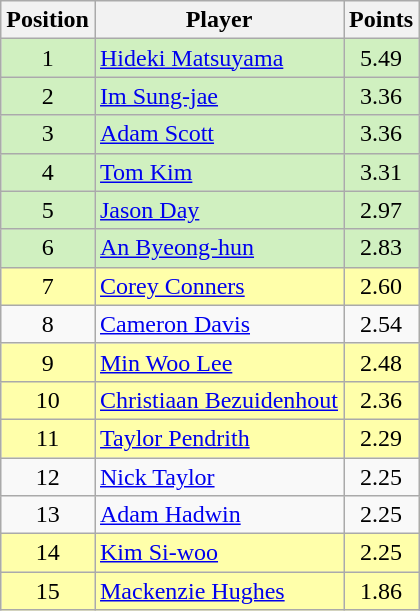<table class=wikitable style="text-align:center">
<tr>
<th>Position</th>
<th>Player</th>
<th>Points</th>
</tr>
<tr style="background:#d0f0c0;">
<td>1</td>
<td align=left><a href='#'>Hideki Matsuyama</a></td>
<td>5.49</td>
</tr>
<tr style="background:#d0f0c0;">
<td>2</td>
<td align=left><a href='#'>Im Sung-jae</a></td>
<td>3.36</td>
</tr>
<tr style="background:#d0f0c0;">
<td>3</td>
<td align=left><a href='#'>Adam Scott</a></td>
<td>3.36</td>
</tr>
<tr style="background:#d0f0c0;">
<td>4</td>
<td align=left><a href='#'>Tom Kim</a></td>
<td>3.31</td>
</tr>
<tr style="background:#d0f0c0;">
<td>5</td>
<td align=left><a href='#'>Jason Day</a></td>
<td>2.97</td>
</tr>
<tr style="background:#d0f0c0;">
<td>6</td>
<td align=left><a href='#'>An Byeong-hun</a></td>
<td>2.83</td>
</tr>
<tr style="background:#ffa;">
<td>7</td>
<td align=left><a href='#'>Corey Conners</a></td>
<td>2.60</td>
</tr>
<tr>
<td>8</td>
<td align=left><a href='#'>Cameron Davis</a></td>
<td>2.54</td>
</tr>
<tr style="background:#ffa;">
<td>9</td>
<td align=left><a href='#'>Min Woo Lee</a></td>
<td>2.48</td>
</tr>
<tr style="background:#ffa;">
<td>10</td>
<td align=left><a href='#'>Christiaan Bezuidenhout</a></td>
<td>2.36</td>
</tr>
<tr style="background:#ffa;">
<td>11</td>
<td align=left><a href='#'>Taylor Pendrith</a></td>
<td>2.29</td>
</tr>
<tr>
<td>12</td>
<td align=left><a href='#'>Nick Taylor</a></td>
<td>2.25</td>
</tr>
<tr>
<td>13</td>
<td align=left><a href='#'>Adam Hadwin</a></td>
<td>2.25</td>
</tr>
<tr style="background:#ffa;">
<td>14</td>
<td align=left><a href='#'>Kim Si-woo</a></td>
<td>2.25</td>
</tr>
<tr style="background:#ffa;">
<td>15</td>
<td align=left><a href='#'>Mackenzie Hughes</a></td>
<td>1.86</td>
</tr>
</table>
